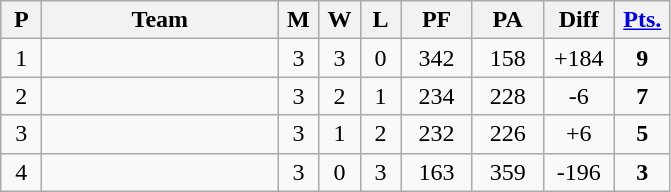<table class=wikitable>
<tr align=center>
<th width=20px>P</th>
<th width=150px>Team</th>
<th width=20px>M</th>
<th width=20px>W</th>
<th width=20px>L</th>
<th width=40px>PF</th>
<th width=40px>PA</th>
<th width=40px>Diff</th>
<th width=30px><a href='#'>Pts.</a></th>
</tr>
<tr align=center>
<td>1</td>
<td align=left></td>
<td>3</td>
<td>3</td>
<td>0</td>
<td>342</td>
<td>158</td>
<td>+184</td>
<td><strong>9</strong></td>
</tr>
<tr align=center>
<td>2</td>
<td align=left></td>
<td>3</td>
<td>2</td>
<td>1</td>
<td>234</td>
<td>228</td>
<td>-6</td>
<td><strong>7</strong></td>
</tr>
<tr align=center>
<td>3</td>
<td align=left></td>
<td>3</td>
<td>1</td>
<td>2</td>
<td>232</td>
<td>226</td>
<td>+6</td>
<td><strong>5</strong></td>
</tr>
<tr align=center>
<td>4</td>
<td align=left></td>
<td>3</td>
<td>0</td>
<td>3</td>
<td>163</td>
<td>359</td>
<td>-196</td>
<td><strong>3</strong></td>
</tr>
</table>
